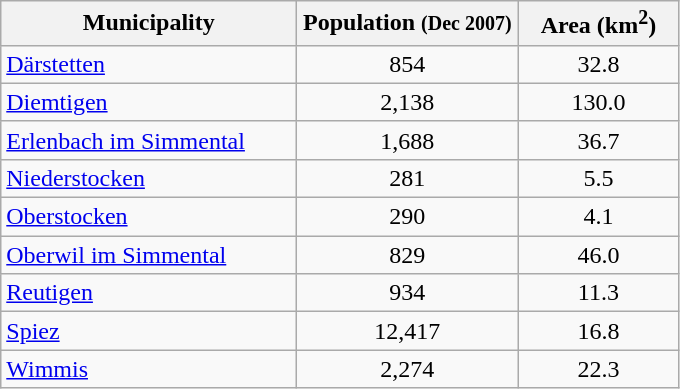<table class="wikitable">
<tr>
<th width="190">Municipality</th>
<th width="140">Population <small>(Dec 2007)</small></th>
<th width="100">Area (km<sup>2</sup>)</th>
</tr>
<tr>
<td><a href='#'>Därstetten</a></td>
<td align="center">854</td>
<td align="center">32.8</td>
</tr>
<tr>
<td><a href='#'>Diemtigen</a></td>
<td align="center">2,138</td>
<td align="center">130.0</td>
</tr>
<tr>
<td><a href='#'>Erlenbach im Simmental</a></td>
<td align="center">1,688</td>
<td align="center">36.7</td>
</tr>
<tr>
<td><a href='#'>Niederstocken</a></td>
<td align="center">281</td>
<td align="center">5.5</td>
</tr>
<tr>
<td><a href='#'>Oberstocken</a></td>
<td align="center">290</td>
<td align="center">4.1</td>
</tr>
<tr>
<td><a href='#'>Oberwil im Simmental</a></td>
<td align="center">829</td>
<td align="center">46.0</td>
</tr>
<tr>
<td><a href='#'>Reutigen</a></td>
<td align="center">934</td>
<td align="center">11.3</td>
</tr>
<tr>
<td><a href='#'>Spiez</a></td>
<td align="center">12,417</td>
<td align="center">16.8</td>
</tr>
<tr>
<td><a href='#'>Wimmis</a></td>
<td align="center">2,274</td>
<td align="center">22.3</td>
</tr>
</table>
